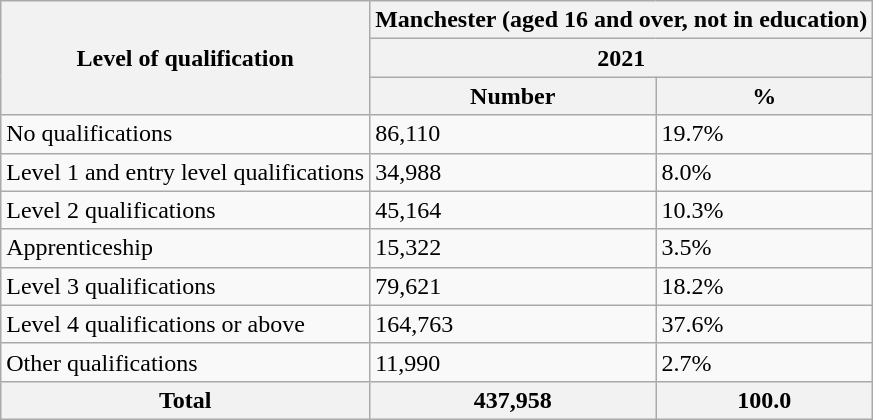<table class="wikitable">
<tr>
<th rowspan="3">Level of qualification</th>
<th colspan="2">Manchester (aged 16 and over, not in education)</th>
</tr>
<tr>
<th colspan="2">2021</th>
</tr>
<tr>
<th>Number</th>
<th>%</th>
</tr>
<tr>
<td>No qualifications</td>
<td>86,110</td>
<td>19.7%</td>
</tr>
<tr>
<td>Level 1 and entry level qualifications</td>
<td>34,988</td>
<td>8.0%</td>
</tr>
<tr>
<td>Level 2 qualifications</td>
<td>45,164</td>
<td>10.3%</td>
</tr>
<tr>
<td>Apprenticeship</td>
<td>15,322</td>
<td>3.5%</td>
</tr>
<tr>
<td>Level 3 qualifications</td>
<td>79,621</td>
<td>18.2%</td>
</tr>
<tr>
<td>Level 4 qualifications or above</td>
<td>164,763</td>
<td>37.6%</td>
</tr>
<tr>
<td>Other qualifications</td>
<td>11,990</td>
<td>2.7%</td>
</tr>
<tr>
<th>Total</th>
<th>437,958</th>
<th>100.0</th>
</tr>
</table>
